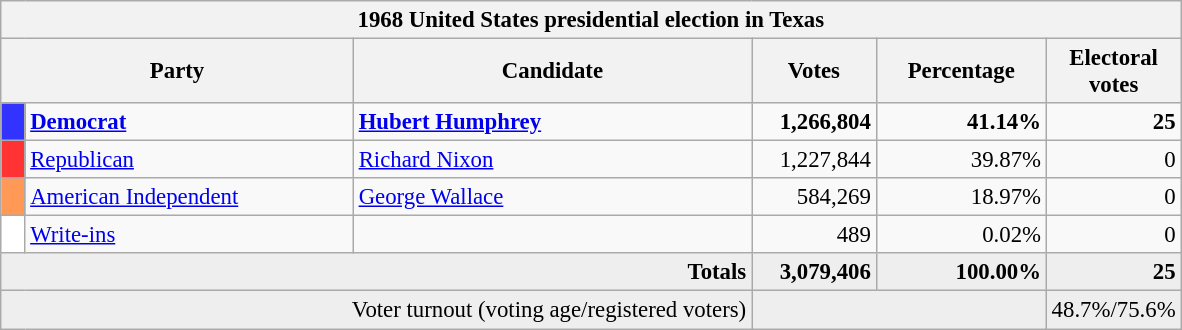<table class="wikitable" style="font-size: 95%;">
<tr>
<th colspan="6">1968 United States presidential election in Texas</th>
</tr>
<tr>
<th colspan="2" style="width: 15em">Party</th>
<th style="width: 17em">Candidate</th>
<th style="width: 5em">Votes</th>
<th style="width: 7em">Percentage</th>
<th style="width: 5em">Electoral votes</th>
</tr>
<tr>
<th style="background-color:#3333FF; width: 3px"></th>
<td style="width: 130px"><strong><a href='#'>Democrat</a></strong></td>
<td><strong><a href='#'>Hubert Humphrey</a></strong></td>
<td align="right"><strong>1,266,804</strong></td>
<td align="right"><strong>41.14%</strong></td>
<td align="right"><strong>25</strong></td>
</tr>
<tr>
<th style="background-color:#FF3333; width: 3px"></th>
<td style="width: 130px"><a href='#'>Republican</a></td>
<td><a href='#'>Richard Nixon</a></td>
<td align="right">1,227,844</td>
<td align="right">39.87%</td>
<td align="right">0</td>
</tr>
<tr>
<th style="background-color:#FF9955; width: 3px"></th>
<td style="width: 130px"><a href='#'>American Independent</a></td>
<td><a href='#'>George Wallace</a></td>
<td align="right">584,269</td>
<td align="right">18.97%</td>
<td align="right">0</td>
</tr>
<tr>
<th style="background-color:White; width: 3px"></th>
<td style="width: 130px"><a href='#'>Write-ins</a></td>
<td></td>
<td align="right">489</td>
<td align="right">0.02%</td>
<td align="right">0</td>
</tr>
<tr bgcolor="#EEEEEE">
<td colspan="3" align="right"><strong>Totals</strong></td>
<td align="right"><strong>3,079,406</strong></td>
<td align="right"><strong>100.00%</strong></td>
<td align="right"><strong>25</strong></td>
</tr>
<tr bgcolor="#EEEEEE">
<td colspan="3" align="right">Voter turnout (voting age/registered voters)</td>
<td colspan="2" align="right"></td>
<td align="right">48.7%/75.6%</td>
</tr>
</table>
